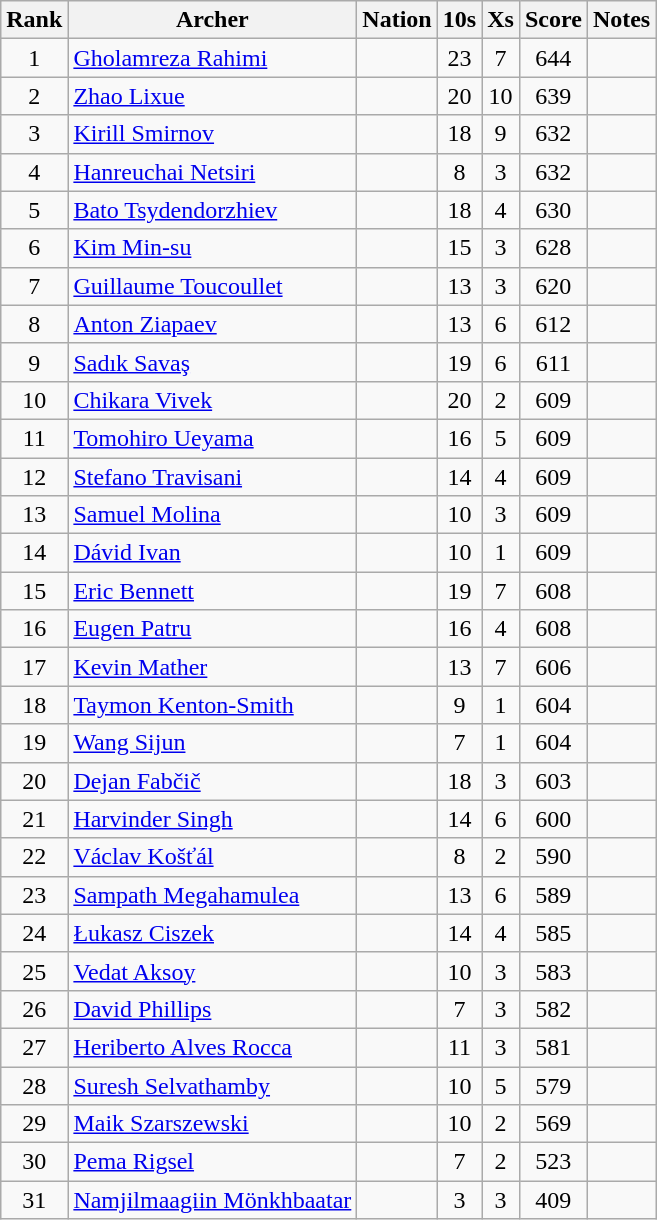<table class="wikitable sortable" style="text-align:center">
<tr>
<th>Rank</th>
<th>Archer</th>
<th>Nation</th>
<th>10s</th>
<th>Xs</th>
<th>Score</th>
<th>Notes</th>
</tr>
<tr>
<td>1</td>
<td align=left><a href='#'>Gholamreza Rahimi</a></td>
<td align=left></td>
<td>23</td>
<td>7</td>
<td>644</td>
<td></td>
</tr>
<tr>
<td>2</td>
<td align=left><a href='#'>Zhao Lixue</a></td>
<td align=left></td>
<td>20</td>
<td>10</td>
<td>639</td>
<td></td>
</tr>
<tr>
<td>3</td>
<td align=left><a href='#'>Kirill Smirnov</a></td>
<td align=left></td>
<td>18</td>
<td>9</td>
<td>632</td>
<td></td>
</tr>
<tr>
<td>4</td>
<td align=left><a href='#'>Hanreuchai Netsiri</a></td>
<td align=left></td>
<td>8</td>
<td>3</td>
<td>632</td>
<td></td>
</tr>
<tr>
<td>5</td>
<td align=left><a href='#'>Bato Tsydendorzhiev</a></td>
<td align=left></td>
<td>18</td>
<td>4</td>
<td>630</td>
<td></td>
</tr>
<tr>
<td>6</td>
<td align=left><a href='#'>Kim Min-su</a></td>
<td align=left></td>
<td>15</td>
<td>3</td>
<td>628</td>
<td></td>
</tr>
<tr>
<td>7</td>
<td align=left><a href='#'>Guillaume Toucoullet</a></td>
<td align=left></td>
<td>13</td>
<td>3</td>
<td>620</td>
<td></td>
</tr>
<tr>
<td>8</td>
<td align=left><a href='#'>Anton Ziapaev</a></td>
<td align=left></td>
<td>13</td>
<td>6</td>
<td>612</td>
<td></td>
</tr>
<tr>
<td>9</td>
<td align=left><a href='#'>Sadık Savaş</a></td>
<td align=left></td>
<td>19</td>
<td>6</td>
<td>611</td>
<td></td>
</tr>
<tr>
<td>10</td>
<td align=left><a href='#'>Chikara Vivek</a></td>
<td align=left></td>
<td>20</td>
<td>2</td>
<td>609</td>
<td></td>
</tr>
<tr>
<td>11</td>
<td align=left><a href='#'>Tomohiro Ueyama</a></td>
<td align=left></td>
<td>16</td>
<td>5</td>
<td>609</td>
<td></td>
</tr>
<tr>
<td>12</td>
<td align=left><a href='#'>Stefano Travisani</a></td>
<td align=left></td>
<td>14</td>
<td>4</td>
<td>609</td>
<td></td>
</tr>
<tr>
<td>13</td>
<td align=left><a href='#'>Samuel Molina</a></td>
<td align=left></td>
<td>10</td>
<td>3</td>
<td>609</td>
<td></td>
</tr>
<tr>
<td>14</td>
<td align=left><a href='#'>Dávid Ivan</a></td>
<td align=left></td>
<td>10</td>
<td>1</td>
<td>609</td>
<td></td>
</tr>
<tr>
<td>15</td>
<td align=left><a href='#'>Eric Bennett</a></td>
<td align=left></td>
<td>19</td>
<td>7</td>
<td>608</td>
<td></td>
</tr>
<tr>
<td>16</td>
<td align=left><a href='#'>Eugen Patru</a></td>
<td align=left></td>
<td>16</td>
<td>4</td>
<td>608</td>
<td></td>
</tr>
<tr>
<td>17</td>
<td align=left><a href='#'>Kevin Mather</a></td>
<td align=left></td>
<td>13</td>
<td>7</td>
<td>606</td>
<td></td>
</tr>
<tr>
<td>18</td>
<td align=left><a href='#'>Taymon Kenton-Smith</a></td>
<td align=left></td>
<td>9</td>
<td>1</td>
<td>604</td>
<td></td>
</tr>
<tr>
<td>19</td>
<td align=left><a href='#'>Wang Sijun</a></td>
<td align=left></td>
<td>7</td>
<td>1</td>
<td>604</td>
<td></td>
</tr>
<tr>
<td>20</td>
<td align=left><a href='#'>Dejan Fabčič</a></td>
<td align=left></td>
<td>18</td>
<td>3</td>
<td>603</td>
<td></td>
</tr>
<tr>
<td>21</td>
<td align=left><a href='#'>Harvinder Singh</a></td>
<td align=left></td>
<td>14</td>
<td>6</td>
<td>600</td>
<td></td>
</tr>
<tr>
<td>22</td>
<td align=left><a href='#'>Václav Košťál</a></td>
<td align=left></td>
<td>8</td>
<td>2</td>
<td>590</td>
<td></td>
</tr>
<tr>
<td>23</td>
<td align=left><a href='#'>Sampath Megahamulea</a></td>
<td align=left></td>
<td>13</td>
<td>6</td>
<td>589</td>
<td></td>
</tr>
<tr>
<td>24</td>
<td align=left><a href='#'>Łukasz Ciszek</a></td>
<td align=left></td>
<td>14</td>
<td>4</td>
<td>585</td>
<td></td>
</tr>
<tr>
<td>25</td>
<td align=left><a href='#'>Vedat Aksoy</a></td>
<td align=left></td>
<td>10</td>
<td>3</td>
<td>583</td>
<td></td>
</tr>
<tr>
<td>26</td>
<td align=left><a href='#'>David Phillips</a></td>
<td align=left></td>
<td>7</td>
<td>3</td>
<td>582</td>
<td></td>
</tr>
<tr>
<td>27</td>
<td align=left><a href='#'>Heriberto Alves Rocca</a></td>
<td align=left></td>
<td>11</td>
<td>3</td>
<td>581</td>
<td></td>
</tr>
<tr>
<td>28</td>
<td align=left><a href='#'>Suresh Selvathamby</a></td>
<td align=left></td>
<td>10</td>
<td>5</td>
<td>579</td>
<td></td>
</tr>
<tr>
<td>29</td>
<td align=left><a href='#'>Maik Szarszewski</a></td>
<td align=left></td>
<td>10</td>
<td>2</td>
<td>569</td>
<td></td>
</tr>
<tr>
<td>30</td>
<td align=left><a href='#'>Pema Rigsel</a></td>
<td align=left></td>
<td>7</td>
<td>2</td>
<td>523</td>
<td></td>
</tr>
<tr>
<td>31</td>
<td align=left><a href='#'>Namjilmaagiin Mönkhbaatar</a></td>
<td align=left></td>
<td>3</td>
<td>3</td>
<td>409</td>
<td></td>
</tr>
</table>
